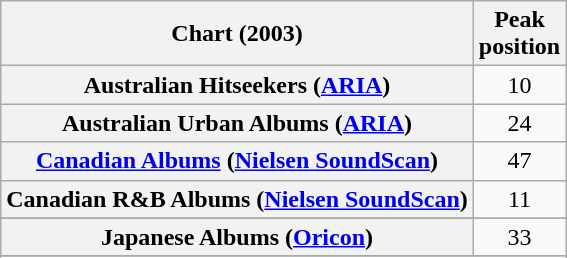<table class="wikitable sortable plainrowheaders" style="text-align:center">
<tr>
<th scope="col">Chart (2003)</th>
<th scope="col">Peak<br>position</th>
</tr>
<tr>
<th scope="row">Australian Hitseekers (<a href='#'>ARIA</a>)</th>
<td>10</td>
</tr>
<tr>
<th scope="row">Australian Urban Albums (<a href='#'>ARIA</a>)</th>
<td>24</td>
</tr>
<tr>
<th scope="row"><a href='#'>Canadian Albums</a> (<a href='#'>Nielsen SoundScan</a>)</th>
<td>47</td>
</tr>
<tr>
<th scope="row">Canadian R&B Albums (<a href='#'>Nielsen SoundScan</a>)</th>
<td style="text-align:center;">11</td>
</tr>
<tr>
</tr>
<tr>
</tr>
<tr>
<th scope="row">Japanese Albums (<a href='#'>Oricon</a>)</th>
<td>33</td>
</tr>
<tr>
</tr>
<tr>
</tr>
<tr>
</tr>
<tr>
</tr>
<tr>
</tr>
</table>
